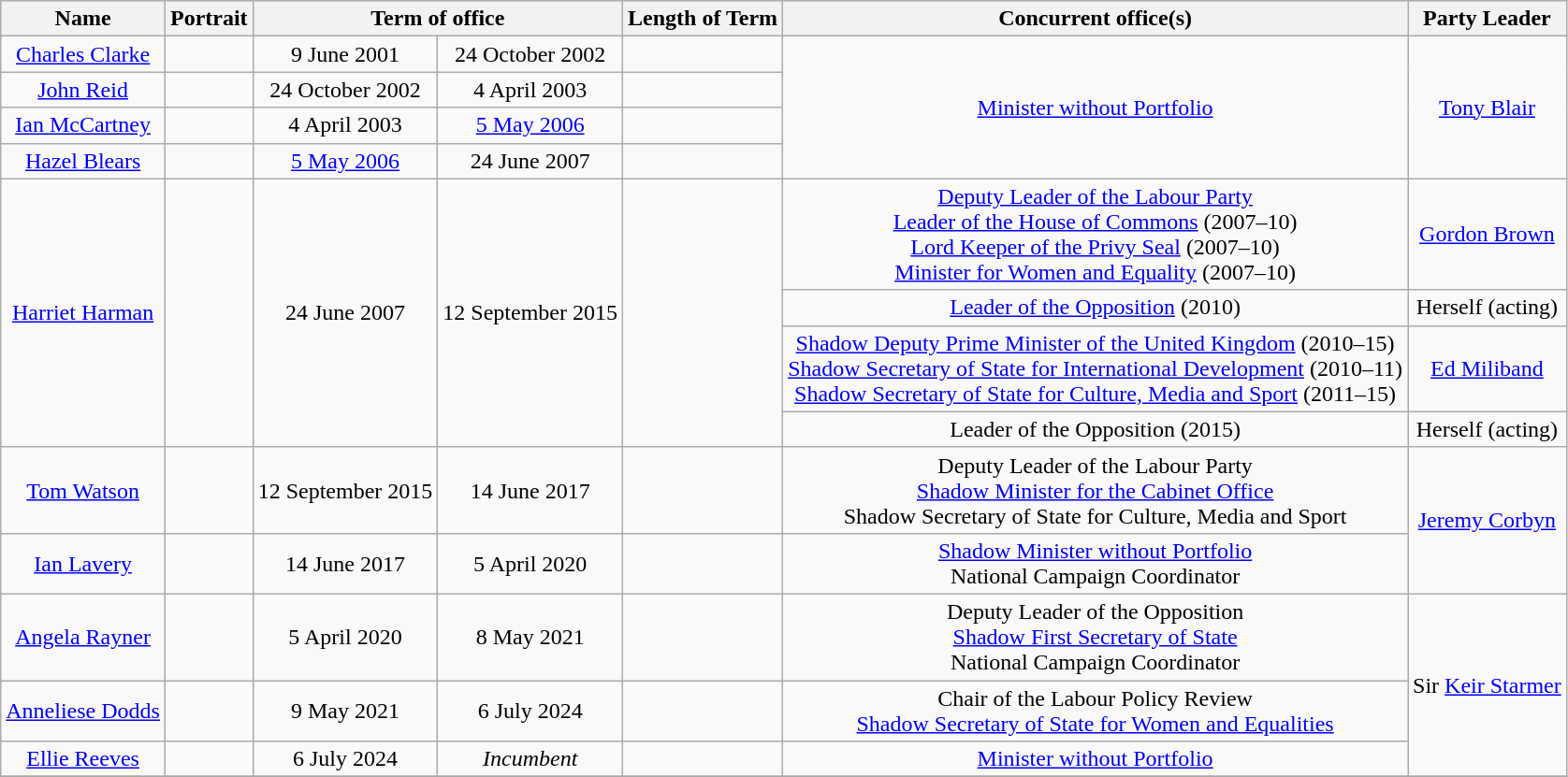<table class="wikitable" style="text-align:center">
<tr>
<th>Name</th>
<th>Portrait</th>
<th colspan=2>Term of office</th>
<th>Length of Term</th>
<th>Concurrent office(s)</th>
<th>Party Leader</th>
</tr>
<tr>
<td><a href='#'>Charles Clarke</a></td>
<td></td>
<td>9 June 2001</td>
<td>24 October 2002</td>
<td></td>
<td rowspan="4"><a href='#'>Minister without Portfolio</a></td>
<td rowspan="4"><a href='#'>Tony Blair</a></td>
</tr>
<tr>
<td><a href='#'>John Reid</a></td>
<td></td>
<td>24 October 2002</td>
<td>4 April 2003</td>
<td></td>
</tr>
<tr>
<td><a href='#'>Ian McCartney</a></td>
<td></td>
<td>4 April 2003</td>
<td><a href='#'>5 May 2006</a></td>
<td></td>
</tr>
<tr>
<td><a href='#'>Hazel Blears</a></td>
<td></td>
<td><a href='#'>5 May 2006</a></td>
<td>24 June 2007</td>
<td></td>
</tr>
<tr>
<td rowspan="4"><a href='#'>Harriet Harman</a></td>
<td rowspan="4"></td>
<td rowspan="4">24 June 2007</td>
<td rowspan="4">12 September 2015</td>
<td rowspan="4"><strong></strong></td>
<td><a href='#'>Deputy Leader of the Labour Party</a><br><a href='#'>Leader of the House of Commons</a> (2007–10)<br><a href='#'>Lord Keeper of the Privy Seal</a> (2007–10)<br><a href='#'>Minister for Women and Equality</a> (2007–10)</td>
<td><a href='#'>Gordon Brown</a></td>
</tr>
<tr>
<td><a href='#'>Leader of the Opposition</a> (2010)</td>
<td>Herself (acting)</td>
</tr>
<tr>
<td><a href='#'>Shadow Deputy Prime Minister of the United Kingdom</a> (2010–15)<br><a href='#'>Shadow Secretary of State for International Development</a> (2010–11)<br><a href='#'>Shadow Secretary of State for Culture, Media and Sport</a> (2011–15)</td>
<td><a href='#'>Ed Miliband</a></td>
</tr>
<tr>
<td>Leader of the Opposition (2015)</td>
<td>Herself (acting)</td>
</tr>
<tr>
<td><a href='#'>Tom Watson</a></td>
<td></td>
<td>12 September 2015</td>
<td>14 June 2017</td>
<td></td>
<td>Deputy Leader of the Labour Party<br><a href='#'>Shadow Minister for the Cabinet Office</a><br>Shadow Secretary of State for Culture, Media and Sport</td>
<td rowspan="2"><a href='#'>Jeremy Corbyn</a></td>
</tr>
<tr>
<td><a href='#'>Ian Lavery</a></td>
<td></td>
<td>14 June 2017</td>
<td>5 April 2020</td>
<td></td>
<td><a href='#'>Shadow Minister without Portfolio</a><br>National Campaign Coordinator</td>
</tr>
<tr>
<td><a href='#'>Angela Rayner</a></td>
<td></td>
<td>5 April 2020</td>
<td>8 May 2021</td>
<td></td>
<td>Deputy Leader of the Opposition<br><a href='#'>Shadow First Secretary of State</a><br>National Campaign Coordinator</td>
<td rowspan="3">Sir <a href='#'>Keir Starmer</a></td>
</tr>
<tr>
<td><a href='#'>Anneliese Dodds</a></td>
<td></td>
<td>9 May 2021</td>
<td>6 July 2024</td>
<td></td>
<td>Chair of the Labour Policy Review<br><a href='#'>Shadow Secretary of State for Women and Equalities</a></td>
</tr>
<tr>
<td><a href='#'>Ellie Reeves</a></td>
<td></td>
<td>6 July 2024</td>
<td><em>Incumbent</em></td>
<td></td>
<td><a href='#'>Minister without Portfolio</a></td>
</tr>
<tr>
</tr>
</table>
